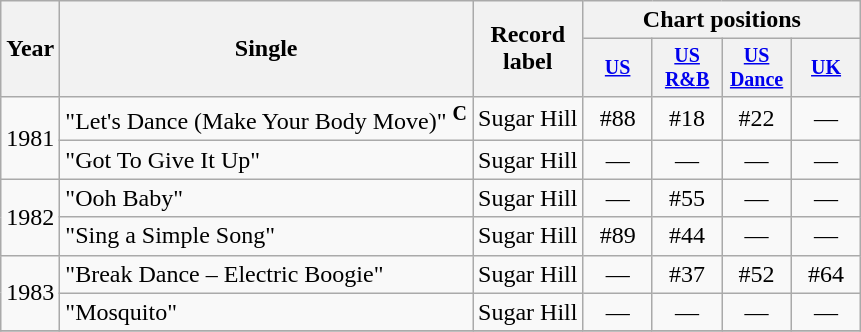<table class="wikitable" style="text-align:center;">
<tr>
<th rowspan="2">Year</th>
<th rowspan="2">Single</th>
<th rowspan="2">Record <br>label</th>
<th colspan="4">Chart positions</th>
</tr>
<tr style="font-size:smaller;">
<th width="40"><a href='#'>US</a></th>
<th width="40"><a href='#'>US<br>R&B</a></th>
<th width="40"><a href='#'>US<br>Dance</a></th>
<th width="40"><a href='#'>UK</a></th>
</tr>
<tr>
<td rowspan="2">1981</td>
<td align="left">"Let's Dance (Make Your Body Move)" <sup><strong>C</strong></sup></td>
<td>Sugar Hill</td>
<td>#88</td>
<td>#18</td>
<td>#22</td>
<td>—</td>
</tr>
<tr>
<td align="left">"Got To Give It Up"</td>
<td>Sugar Hill</td>
<td>—</td>
<td>—</td>
<td>—</td>
<td>—</td>
</tr>
<tr>
<td rowspan="2">1982</td>
<td align="left">"Ooh Baby"</td>
<td>Sugar Hill</td>
<td>—</td>
<td>#55</td>
<td>—</td>
<td>—</td>
</tr>
<tr>
<td align="left">"Sing a Simple Song"</td>
<td>Sugar Hill</td>
<td>#89</td>
<td>#44</td>
<td>—</td>
<td>—</td>
</tr>
<tr>
<td rowspan="2">1983</td>
<td align="left">"Break Dance – Electric Boogie"</td>
<td>Sugar Hill</td>
<td>—</td>
<td>#37</td>
<td>#52</td>
<td>#64</td>
</tr>
<tr>
<td align="left">"Mosquito"</td>
<td>Sugar Hill</td>
<td>—</td>
<td>—</td>
<td>—</td>
<td>—</td>
</tr>
<tr>
</tr>
</table>
